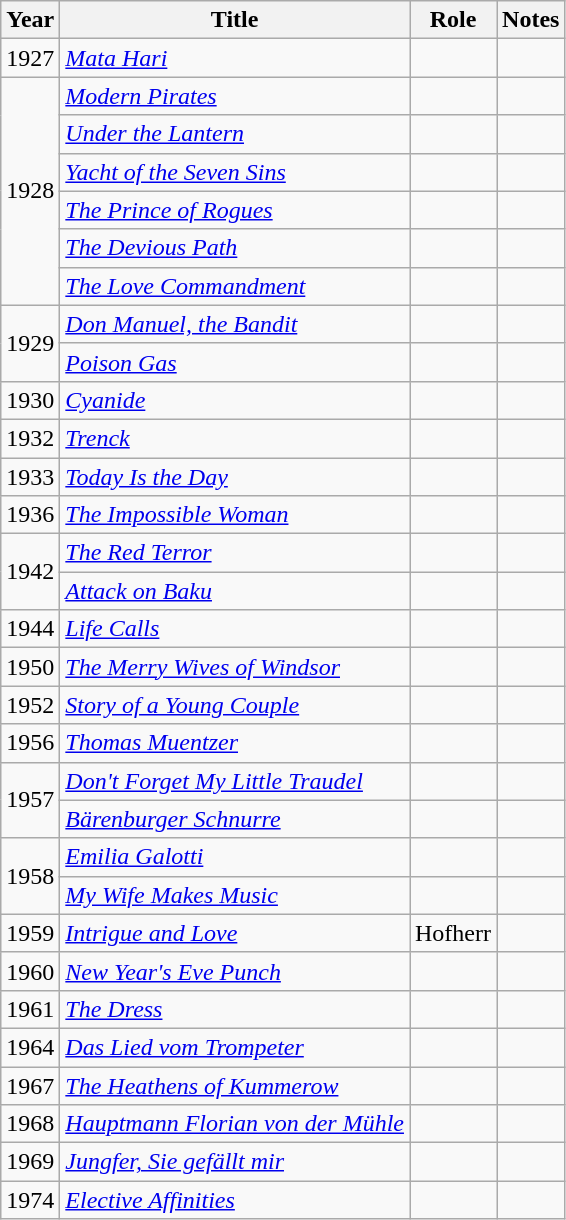<table class="wikitable sortable">
<tr>
<th>Year</th>
<th>Title</th>
<th>Role</th>
<th class="unsortable">Notes</th>
</tr>
<tr>
<td>1927</td>
<td><em><a href='#'>Mata Hari</a></em></td>
<td></td>
<td></td>
</tr>
<tr>
<td rowspan="6">1928</td>
<td><em><a href='#'>Modern Pirates</a></em></td>
<td></td>
<td></td>
</tr>
<tr>
<td><em><a href='#'>Under the Lantern</a></em></td>
<td></td>
<td></td>
</tr>
<tr>
<td><em><a href='#'>Yacht of the Seven Sins</a></em></td>
<td></td>
<td></td>
</tr>
<tr>
<td><em><a href='#'>The Prince of Rogues</a></em></td>
<td></td>
<td></td>
</tr>
<tr>
<td><em><a href='#'>The Devious Path</a></em></td>
<td></td>
<td></td>
</tr>
<tr>
<td><em><a href='#'>The Love Commandment</a></em></td>
<td></td>
<td></td>
</tr>
<tr>
<td rowspan="2">1929</td>
<td><em><a href='#'>Don Manuel, the Bandit</a></em></td>
<td></td>
<td></td>
</tr>
<tr>
<td><em><a href='#'>Poison Gas</a></em></td>
<td></td>
<td></td>
</tr>
<tr>
<td>1930</td>
<td><em><a href='#'>Cyanide</a></em></td>
<td></td>
<td></td>
</tr>
<tr>
<td>1932</td>
<td><em><a href='#'>Trenck</a></em></td>
<td></td>
<td></td>
</tr>
<tr>
<td>1933</td>
<td><em><a href='#'>Today Is the Day</a></em></td>
<td></td>
</tr>
<tr>
<td>1936</td>
<td><em><a href='#'>The Impossible Woman</a></em></td>
<td></td>
<td></td>
</tr>
<tr>
<td rowspan="2">1942</td>
<td><em><a href='#'>The Red Terror</a></em></td>
<td></td>
<td></td>
</tr>
<tr>
<td><em><a href='#'>Attack on Baku</a></em></td>
<td></td>
<td></td>
</tr>
<tr>
<td>1944</td>
<td><em><a href='#'>Life Calls</a></em></td>
<td></td>
<td></td>
</tr>
<tr>
<td>1950</td>
<td><em><a href='#'>The Merry Wives of Windsor</a></em></td>
<td></td>
<td></td>
</tr>
<tr>
<td>1952</td>
<td><em><a href='#'>Story of a Young Couple</a></em></td>
<td></td>
<td></td>
</tr>
<tr>
<td>1956</td>
<td><em><a href='#'>Thomas Muentzer</a></em></td>
<td></td>
<td></td>
</tr>
<tr>
<td rowspan="2">1957</td>
<td><em><a href='#'>Don't Forget My Little Traudel</a></em></td>
<td></td>
<td></td>
</tr>
<tr>
<td><em><a href='#'>Bärenburger Schnurre</a></em></td>
<td></td>
<td></td>
</tr>
<tr>
<td rowspan="2">1958</td>
<td><em><a href='#'>Emilia Galotti</a></em></td>
<td></td>
<td></td>
</tr>
<tr>
<td><em><a href='#'>My Wife Makes Music</a></em></td>
<td></td>
<td></td>
</tr>
<tr>
<td>1959</td>
<td><em><a href='#'>Intrigue and Love</a></em></td>
<td>Hofherr</td>
<td></td>
</tr>
<tr>
<td>1960</td>
<td><em><a href='#'>New Year's Eve Punch</a></em></td>
<td></td>
<td></td>
</tr>
<tr>
<td>1961</td>
<td><em><a href='#'>The Dress</a></em></td>
<td></td>
<td></td>
</tr>
<tr>
<td>1964</td>
<td><em><a href='#'>Das Lied vom Trompeter</a></em></td>
<td></td>
<td></td>
</tr>
<tr>
<td>1967</td>
<td><em><a href='#'>The Heathens of Kummerow</a></em></td>
<td></td>
<td></td>
</tr>
<tr>
<td>1968</td>
<td><em><a href='#'>Hauptmann Florian von der Mühle</a></em></td>
<td></td>
<td></td>
</tr>
<tr>
<td>1969</td>
<td><em><a href='#'>Jungfer, Sie gefällt mir</a></em></td>
<td></td>
<td></td>
</tr>
<tr>
<td>1974</td>
<td><em><a href='#'>Elective Affinities</a></em></td>
<td></td>
<td></td>
</tr>
</table>
